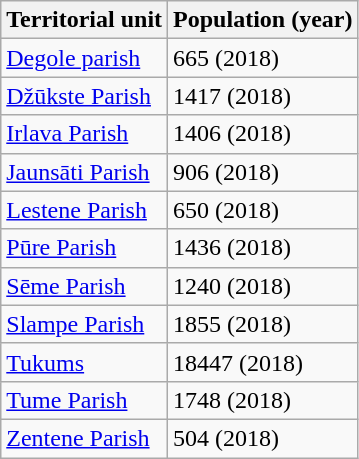<table class="sortable wikitable">
<tr>
<th>Territorial unit</th>
<th>Population (year)</th>
</tr>
<tr>
<td><a href='#'>Degole parish</a></td>
<td>665 (2018)</td>
</tr>
<tr>
<td><a href='#'>Džūkste Parish</a></td>
<td>1417 (2018)</td>
</tr>
<tr>
<td><a href='#'>Irlava Parish</a></td>
<td>1406 (2018)</td>
</tr>
<tr>
<td><a href='#'>Jaunsāti Parish</a></td>
<td>906 (2018)</td>
</tr>
<tr>
<td><a href='#'>Lestene Parish</a></td>
<td>650 (2018)</td>
</tr>
<tr>
<td><a href='#'>Pūre Parish</a></td>
<td>1436 (2018)</td>
</tr>
<tr>
<td><a href='#'>Sēme Parish</a></td>
<td>1240 (2018)</td>
</tr>
<tr>
<td><a href='#'>Slampe Parish</a></td>
<td>1855 (2018)</td>
</tr>
<tr>
<td><a href='#'>Tukums</a></td>
<td>18447 (2018)</td>
</tr>
<tr>
<td><a href='#'>Tume Parish</a></td>
<td>1748 (2018)</td>
</tr>
<tr>
<td><a href='#'>Zentene Parish</a></td>
<td>504 (2018)</td>
</tr>
</table>
